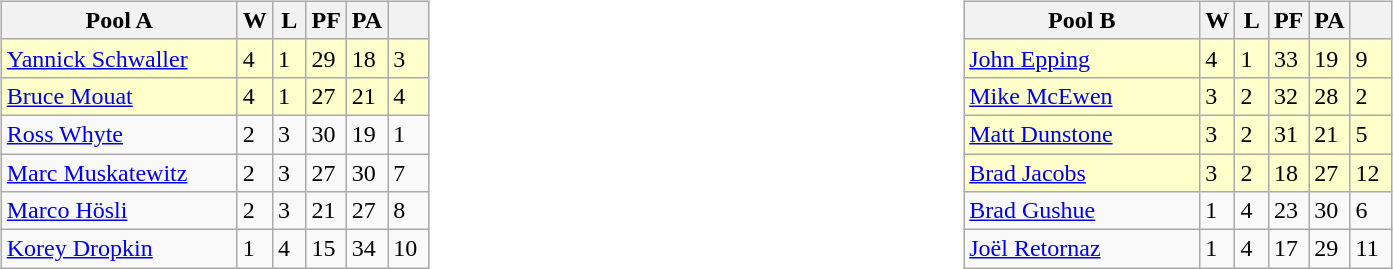<table table>
<tr>
<td valign=top width=10%><br><table class=wikitable>
<tr>
<th width=150>Pool A</th>
<th width=15>W</th>
<th width=15>L</th>
<th width=15>PF</th>
<th width=15>PA</th>
<th width=20></th>
</tr>
<tr bgcolor=#ffffcc>
<td> <a href='#'>Yannick Schwaller</a></td>
<td>4</td>
<td>1</td>
<td>29</td>
<td>18</td>
<td>3</td>
</tr>
<tr bgcolor=#ffffcc>
<td> <a href='#'>Bruce Mouat</a></td>
<td>4</td>
<td>1</td>
<td>27</td>
<td>21</td>
<td>4</td>
</tr>
<tr>
<td> <a href='#'>Ross Whyte</a></td>
<td>2</td>
<td>3</td>
<td>30</td>
<td>19</td>
<td>1</td>
</tr>
<tr>
<td> <a href='#'>Marc Muskatewitz</a></td>
<td>2</td>
<td>3</td>
<td>27</td>
<td>30</td>
<td>7</td>
</tr>
<tr>
<td> <a href='#'>Marco Hösli</a></td>
<td>2</td>
<td>3</td>
<td>21</td>
<td>27</td>
<td>8</td>
</tr>
<tr>
<td> <a href='#'>Korey Dropkin</a></td>
<td>1</td>
<td>4</td>
<td>15</td>
<td>34</td>
<td>10</td>
</tr>
</table>
</td>
<td valign=top width=10%><br><table class=wikitable>
<tr>
<th width=150>Pool B</th>
<th width=15>W</th>
<th width=15>L</th>
<th width=15>PF</th>
<th width=15>PA</th>
<th width=20></th>
</tr>
<tr bgcolor=#ffffcc>
<td> <a href='#'>John Epping</a></td>
<td>4</td>
<td>1</td>
<td>33</td>
<td>19</td>
<td>9</td>
</tr>
<tr bgcolor=#ffffcc>
<td> <a href='#'>Mike McEwen</a></td>
<td>3</td>
<td>2</td>
<td>32</td>
<td>28</td>
<td>2</td>
</tr>
<tr bgcolor=#ffffcc>
<td> <a href='#'>Matt Dunstone</a></td>
<td>3</td>
<td>2</td>
<td>31</td>
<td>21</td>
<td>5</td>
</tr>
<tr bgcolor=#ffffcc>
<td> <a href='#'>Brad Jacobs</a></td>
<td>3</td>
<td>2</td>
<td>18</td>
<td>27</td>
<td>12</td>
</tr>
<tr>
<td> <a href='#'>Brad Gushue</a></td>
<td>1</td>
<td>4</td>
<td>23</td>
<td>30</td>
<td>6</td>
</tr>
<tr>
<td> <a href='#'>Joël Retornaz</a></td>
<td>1</td>
<td>4</td>
<td>17</td>
<td>29</td>
<td>11</td>
</tr>
</table>
</td>
</tr>
</table>
